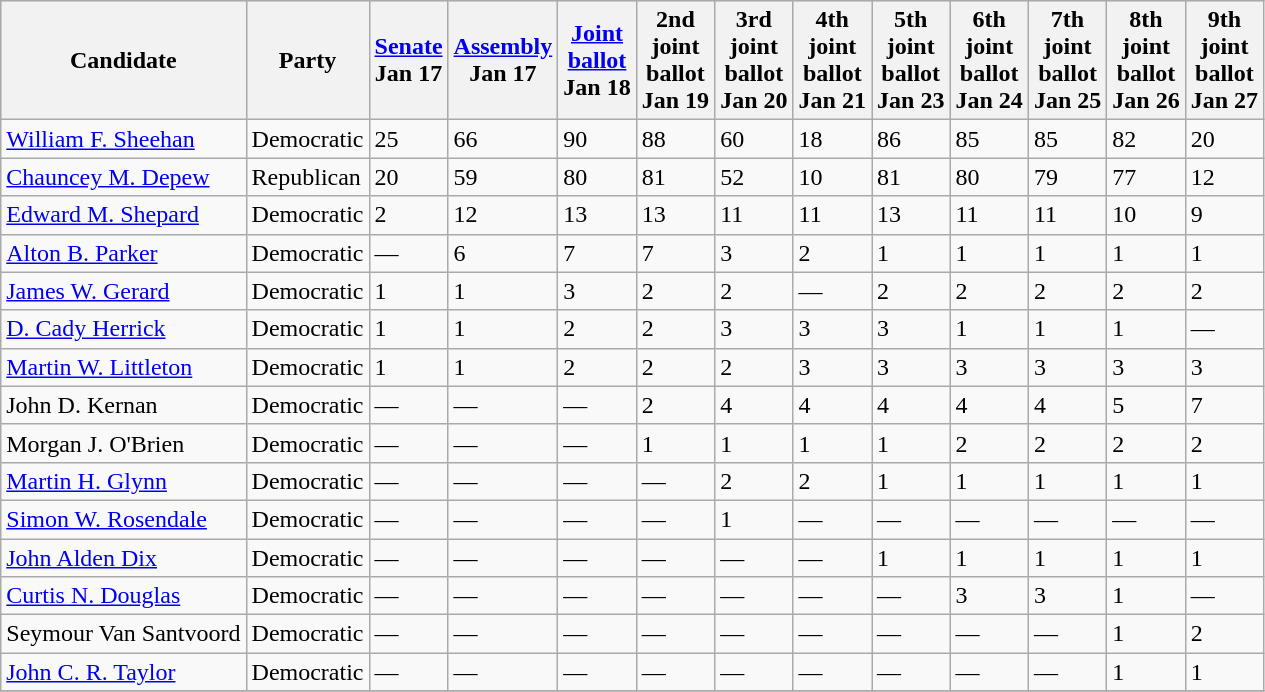<table class=wikitable>
<tr bgcolor=lightgrey>
<th>Candidate</th>
<th>Party</th>
<th><a href='#'>Senate</a><br>Jan 17</th>
<th><a href='#'>Assembly</a><br>Jan 17</th>
<th><a href='#'>Joint<br>ballot</a><br>Jan 18</th>
<th>2nd<br>joint<br>ballot<br>Jan 19</th>
<th>3rd<br>joint<br>ballot<br>Jan 20</th>
<th>4th<br>joint<br>ballot<br>Jan 21</th>
<th>5th<br>joint<br>ballot<br>Jan 23</th>
<th>6th<br>joint<br>ballot<br>Jan 24</th>
<th>7th<br>joint<br>ballot<br>Jan 25</th>
<th>8th<br>joint<br>ballot<br>Jan 26</th>
<th>9th<br>joint<br>ballot<br>Jan 27</th>
</tr>
<tr>
<td><a href='#'>William F. Sheehan</a></td>
<td>Democratic</td>
<td>25</td>
<td>66</td>
<td>90</td>
<td>88</td>
<td>60</td>
<td>18</td>
<td>86</td>
<td>85</td>
<td>85</td>
<td>82</td>
<td>20</td>
</tr>
<tr>
<td><a href='#'>Chauncey M. Depew</a></td>
<td>Republican</td>
<td>20</td>
<td>59</td>
<td>80</td>
<td>81</td>
<td>52</td>
<td>10</td>
<td>81</td>
<td>80</td>
<td>79</td>
<td>77</td>
<td>12</td>
</tr>
<tr>
<td><a href='#'>Edward M. Shepard</a></td>
<td>Democratic</td>
<td>2</td>
<td>12</td>
<td>13</td>
<td>13</td>
<td>11</td>
<td>11</td>
<td>13</td>
<td>11</td>
<td>11</td>
<td>10</td>
<td>9</td>
</tr>
<tr>
<td><a href='#'>Alton B. Parker</a></td>
<td>Democratic</td>
<td>—</td>
<td>6</td>
<td>7</td>
<td>7</td>
<td>3</td>
<td>2</td>
<td>1</td>
<td>1</td>
<td>1</td>
<td>1</td>
<td>1</td>
</tr>
<tr>
<td><a href='#'>James W. Gerard</a></td>
<td>Democratic</td>
<td>1</td>
<td>1</td>
<td>3</td>
<td>2</td>
<td>2</td>
<td>—</td>
<td>2</td>
<td>2</td>
<td>2</td>
<td>2</td>
<td>2</td>
</tr>
<tr>
<td><a href='#'>D. Cady Herrick</a></td>
<td>Democratic</td>
<td>1</td>
<td>1</td>
<td>2</td>
<td>2</td>
<td>3</td>
<td>3</td>
<td>3</td>
<td>1</td>
<td>1</td>
<td>1</td>
<td>—</td>
</tr>
<tr>
<td><a href='#'>Martin W. Littleton</a></td>
<td>Democratic</td>
<td>1</td>
<td>1</td>
<td>2</td>
<td>2</td>
<td>2</td>
<td>3</td>
<td>3</td>
<td>3</td>
<td>3</td>
<td>3</td>
<td>3</td>
</tr>
<tr>
<td>John D. Kernan</td>
<td>Democratic</td>
<td>—</td>
<td>—</td>
<td>—</td>
<td>2</td>
<td>4</td>
<td>4</td>
<td>4</td>
<td>4</td>
<td>4</td>
<td>5</td>
<td>7</td>
</tr>
<tr>
<td>Morgan J. O'Brien</td>
<td>Democratic</td>
<td>—</td>
<td>—</td>
<td>—</td>
<td>1</td>
<td>1</td>
<td>1</td>
<td>1</td>
<td>2</td>
<td>2</td>
<td>2</td>
<td>2</td>
</tr>
<tr>
<td><a href='#'>Martin H. Glynn</a></td>
<td>Democratic</td>
<td>—</td>
<td>—</td>
<td>—</td>
<td>—</td>
<td>2</td>
<td>2</td>
<td>1</td>
<td>1</td>
<td>1</td>
<td>1</td>
<td>1</td>
</tr>
<tr>
<td><a href='#'>Simon W. Rosendale</a></td>
<td>Democratic</td>
<td>—</td>
<td>—</td>
<td>—</td>
<td>—</td>
<td>1</td>
<td>—</td>
<td>—</td>
<td>—</td>
<td>—</td>
<td>—</td>
<td>—</td>
</tr>
<tr>
<td><a href='#'>John Alden Dix</a></td>
<td>Democratic</td>
<td>—</td>
<td>—</td>
<td>—</td>
<td>—</td>
<td>—</td>
<td>—</td>
<td>1</td>
<td>1</td>
<td>1</td>
<td>1</td>
<td>1</td>
</tr>
<tr>
<td><a href='#'>Curtis N. Douglas</a></td>
<td>Democratic</td>
<td>—</td>
<td>—</td>
<td>—</td>
<td>—</td>
<td>—</td>
<td>—</td>
<td>—</td>
<td>3</td>
<td>3</td>
<td>1</td>
<td>—</td>
</tr>
<tr>
<td>Seymour Van Santvoord</td>
<td>Democratic</td>
<td>—</td>
<td>—</td>
<td>—</td>
<td>—</td>
<td>—</td>
<td>—</td>
<td>—</td>
<td>—</td>
<td>—</td>
<td>1</td>
<td>2</td>
</tr>
<tr>
<td><a href='#'>John C. R. Taylor</a></td>
<td>Democratic</td>
<td>—</td>
<td>—</td>
<td>—</td>
<td>—</td>
<td>—</td>
<td>—</td>
<td>—</td>
<td>—</td>
<td>—</td>
<td>1</td>
<td>1</td>
</tr>
<tr>
</tr>
</table>
